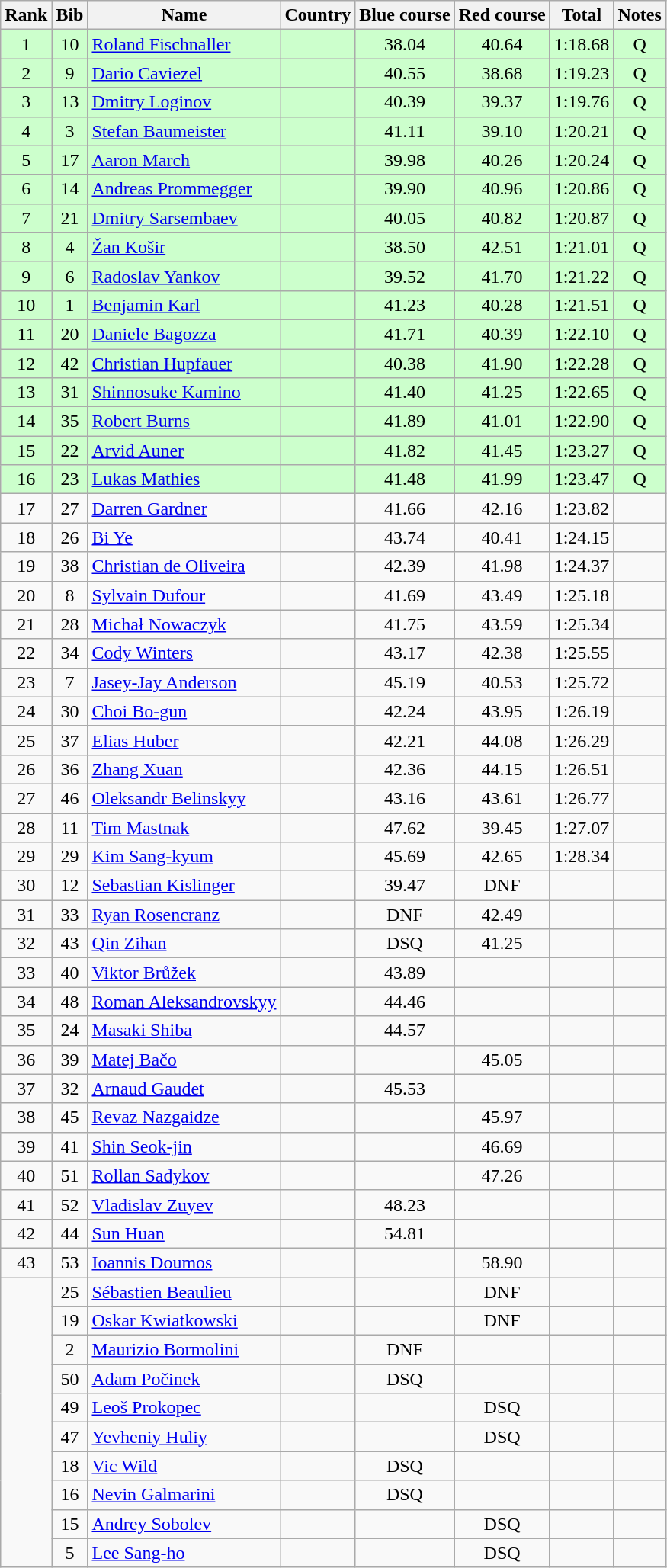<table class="wikitable sortable" style="text-align:center">
<tr>
<th>Rank</th>
<th>Bib</th>
<th>Name</th>
<th>Country</th>
<th>Blue course</th>
<th>Red course</th>
<th>Total</th>
<th>Notes</th>
</tr>
<tr bgcolor=ccffcc>
<td>1</td>
<td>10</td>
<td align=left><a href='#'>Roland Fischnaller</a></td>
<td align=left></td>
<td>38.04</td>
<td>40.64</td>
<td>1:18.68</td>
<td>Q</td>
</tr>
<tr bgcolor=ccffcc>
<td>2</td>
<td>9</td>
<td align=left><a href='#'>Dario Caviezel</a></td>
<td align=left></td>
<td>40.55</td>
<td>38.68</td>
<td>1:19.23</td>
<td>Q</td>
</tr>
<tr bgcolor=ccffcc>
<td>3</td>
<td>13</td>
<td align=left><a href='#'>Dmitry Loginov</a></td>
<td align=left></td>
<td>40.39</td>
<td>39.37</td>
<td>1:19.76</td>
<td>Q</td>
</tr>
<tr bgcolor=ccffcc>
<td>4</td>
<td>3</td>
<td align=left><a href='#'>Stefan Baumeister</a></td>
<td align=left></td>
<td>41.11</td>
<td>39.10</td>
<td>1:20.21</td>
<td>Q</td>
</tr>
<tr bgcolor=ccffcc>
<td>5</td>
<td>17</td>
<td align=left><a href='#'>Aaron March</a></td>
<td align=left></td>
<td>39.98</td>
<td>40.26</td>
<td>1:20.24</td>
<td>Q</td>
</tr>
<tr bgcolor=ccffcc>
<td>6</td>
<td>14</td>
<td align=left><a href='#'>Andreas Prommegger</a></td>
<td align=left></td>
<td>39.90</td>
<td>40.96</td>
<td>1:20.86</td>
<td>Q</td>
</tr>
<tr bgcolor=ccffcc>
<td>7</td>
<td>21</td>
<td align=left><a href='#'>Dmitry Sarsembaev</a></td>
<td align=left></td>
<td>40.05</td>
<td>40.82</td>
<td>1:20.87</td>
<td>Q</td>
</tr>
<tr bgcolor=ccffcc>
<td>8</td>
<td>4</td>
<td align=left><a href='#'>Žan Košir</a></td>
<td align=left></td>
<td>38.50</td>
<td>42.51</td>
<td>1:21.01</td>
<td>Q</td>
</tr>
<tr bgcolor=ccffcc>
<td>9</td>
<td>6</td>
<td align=left><a href='#'>Radoslav Yankov</a></td>
<td align=left></td>
<td>39.52</td>
<td>41.70</td>
<td>1:21.22</td>
<td>Q</td>
</tr>
<tr bgcolor=ccffcc>
<td>10</td>
<td>1</td>
<td align=left><a href='#'>Benjamin Karl</a></td>
<td align=left></td>
<td>41.23</td>
<td>40.28</td>
<td>1:21.51</td>
<td>Q</td>
</tr>
<tr bgcolor=ccffcc>
<td>11</td>
<td>20</td>
<td align=left><a href='#'>Daniele Bagozza</a></td>
<td align=left></td>
<td>41.71</td>
<td>40.39</td>
<td>1:22.10</td>
<td>Q</td>
</tr>
<tr bgcolor=ccffcc>
<td>12</td>
<td>42</td>
<td align=left><a href='#'>Christian Hupfauer</a></td>
<td align=left></td>
<td>40.38</td>
<td>41.90</td>
<td>1:22.28</td>
<td>Q</td>
</tr>
<tr bgcolor=ccffcc>
<td>13</td>
<td>31</td>
<td align=left><a href='#'>Shinnosuke Kamino</a></td>
<td align=left></td>
<td>41.40</td>
<td>41.25</td>
<td>1:22.65</td>
<td>Q</td>
</tr>
<tr bgcolor=ccffcc>
<td>14</td>
<td>35</td>
<td align=left><a href='#'>Robert Burns</a></td>
<td align=left></td>
<td>41.89</td>
<td>41.01</td>
<td>1:22.90</td>
<td>Q</td>
</tr>
<tr bgcolor=ccffcc>
<td>15</td>
<td>22</td>
<td align=left><a href='#'>Arvid Auner</a></td>
<td align=left></td>
<td>41.82</td>
<td>41.45</td>
<td>1:23.27</td>
<td>Q</td>
</tr>
<tr bgcolor=ccffcc>
<td>16</td>
<td>23</td>
<td align=left><a href='#'>Lukas Mathies</a></td>
<td align=left></td>
<td>41.48</td>
<td>41.99</td>
<td>1:23.47</td>
<td>Q</td>
</tr>
<tr>
<td>17</td>
<td>27</td>
<td align=left><a href='#'>Darren Gardner</a></td>
<td align=left></td>
<td>41.66</td>
<td>42.16</td>
<td>1:23.82</td>
<td></td>
</tr>
<tr>
<td>18</td>
<td>26</td>
<td align=left><a href='#'>Bi Ye</a></td>
<td align=left></td>
<td>43.74</td>
<td>40.41</td>
<td>1:24.15</td>
<td></td>
</tr>
<tr>
<td>19</td>
<td>38</td>
<td align=left><a href='#'>Christian de Oliveira</a></td>
<td align=left></td>
<td>42.39</td>
<td>41.98</td>
<td>1:24.37</td>
<td></td>
</tr>
<tr>
<td>20</td>
<td>8</td>
<td align=left><a href='#'>Sylvain Dufour</a></td>
<td align=left></td>
<td>41.69</td>
<td>43.49</td>
<td>1:25.18</td>
<td></td>
</tr>
<tr>
<td>21</td>
<td>28</td>
<td align=left><a href='#'>Michał Nowaczyk</a></td>
<td align=left></td>
<td>41.75</td>
<td>43.59</td>
<td>1:25.34</td>
<td></td>
</tr>
<tr>
<td>22</td>
<td>34</td>
<td align=left><a href='#'>Cody Winters</a></td>
<td align=left></td>
<td>43.17</td>
<td>42.38</td>
<td>1:25.55</td>
<td></td>
</tr>
<tr>
<td>23</td>
<td>7</td>
<td align=left><a href='#'>Jasey-Jay Anderson</a></td>
<td align=left></td>
<td>45.19</td>
<td>40.53</td>
<td>1:25.72</td>
<td></td>
</tr>
<tr>
<td>24</td>
<td>30</td>
<td align=left><a href='#'>Choi Bo-gun</a></td>
<td align=left></td>
<td>42.24</td>
<td>43.95</td>
<td>1:26.19</td>
<td></td>
</tr>
<tr>
<td>25</td>
<td>37</td>
<td align=left><a href='#'>Elias Huber</a></td>
<td align=left></td>
<td>42.21</td>
<td>44.08</td>
<td>1:26.29</td>
<td></td>
</tr>
<tr>
<td>26</td>
<td>36</td>
<td align=left><a href='#'>Zhang Xuan</a></td>
<td align=left></td>
<td>42.36</td>
<td>44.15</td>
<td>1:26.51</td>
<td></td>
</tr>
<tr>
<td>27</td>
<td>46</td>
<td align=left><a href='#'>Oleksandr Belinskyy</a></td>
<td align=left></td>
<td>43.16</td>
<td>43.61</td>
<td>1:26.77</td>
<td></td>
</tr>
<tr>
<td>28</td>
<td>11</td>
<td align=left><a href='#'>Tim Mastnak</a></td>
<td align=left></td>
<td>47.62</td>
<td>39.45</td>
<td>1:27.07</td>
<td></td>
</tr>
<tr>
<td>29</td>
<td>29</td>
<td align=left><a href='#'>Kim Sang-kyum</a></td>
<td align=left></td>
<td>45.69</td>
<td>42.65</td>
<td>1:28.34</td>
<td></td>
</tr>
<tr>
<td>30</td>
<td>12</td>
<td align=left><a href='#'>Sebastian Kislinger</a></td>
<td align=left></td>
<td>39.47</td>
<td>DNF</td>
<td></td>
<td></td>
</tr>
<tr>
<td>31</td>
<td>33</td>
<td align=left><a href='#'>Ryan Rosencranz</a></td>
<td align=left></td>
<td>DNF</td>
<td>42.49</td>
<td></td>
<td></td>
</tr>
<tr>
<td>32</td>
<td>43</td>
<td align=left><a href='#'>Qin Zihan</a></td>
<td align=left></td>
<td>DSQ</td>
<td>41.25</td>
<td></td>
<td></td>
</tr>
<tr>
<td>33</td>
<td>40</td>
<td align=left><a href='#'>Viktor Brůžek</a></td>
<td align=left></td>
<td>43.89</td>
<td></td>
<td></td>
<td></td>
</tr>
<tr>
<td>34</td>
<td>48</td>
<td align=left><a href='#'>Roman Aleksandrovskyy</a></td>
<td align=left></td>
<td>44.46</td>
<td></td>
<td></td>
<td></td>
</tr>
<tr>
<td>35</td>
<td>24</td>
<td align=left><a href='#'>Masaki Shiba</a></td>
<td align=left></td>
<td>44.57</td>
<td></td>
<td></td>
<td></td>
</tr>
<tr>
<td>36</td>
<td>39</td>
<td align=left><a href='#'>Matej Bačo</a></td>
<td align=left></td>
<td></td>
<td>45.05</td>
<td></td>
<td></td>
</tr>
<tr>
<td>37</td>
<td>32</td>
<td align=left><a href='#'>Arnaud Gaudet</a></td>
<td align=left></td>
<td>45.53</td>
<td></td>
<td></td>
<td></td>
</tr>
<tr>
<td>38</td>
<td>45</td>
<td align=left><a href='#'>Revaz Nazgaidze</a></td>
<td align=left></td>
<td></td>
<td>45.97</td>
<td></td>
<td></td>
</tr>
<tr>
<td>39</td>
<td>41</td>
<td align=left><a href='#'>Shin Seok-jin</a></td>
<td align=left></td>
<td></td>
<td>46.69</td>
<td></td>
<td></td>
</tr>
<tr>
<td>40</td>
<td>51</td>
<td align=left><a href='#'>Rollan Sadykov</a></td>
<td align=left></td>
<td></td>
<td>47.26</td>
<td></td>
<td></td>
</tr>
<tr>
<td>41</td>
<td>52</td>
<td align=left><a href='#'>Vladislav Zuyev</a></td>
<td align=left></td>
<td>48.23</td>
<td></td>
<td></td>
<td></td>
</tr>
<tr>
<td>42</td>
<td>44</td>
<td align=left><a href='#'>Sun Huan</a></td>
<td align=left></td>
<td>54.81</td>
<td></td>
<td></td>
<td></td>
</tr>
<tr>
<td>43</td>
<td>53</td>
<td align=left><a href='#'>Ioannis Doumos</a></td>
<td align=left></td>
<td></td>
<td>58.90</td>
<td></td>
<td></td>
</tr>
<tr>
<td rowspan=10></td>
<td>25</td>
<td align=left><a href='#'>Sébastien Beaulieu</a></td>
<td align=left></td>
<td></td>
<td>DNF</td>
<td></td>
<td></td>
</tr>
<tr>
<td>19</td>
<td align=left><a href='#'>Oskar Kwiatkowski</a></td>
<td align=left></td>
<td></td>
<td>DNF</td>
<td></td>
<td></td>
</tr>
<tr>
<td>2</td>
<td align=left><a href='#'>Maurizio Bormolini</a></td>
<td align=left></td>
<td>DNF</td>
<td></td>
<td></td>
<td></td>
</tr>
<tr>
<td>50</td>
<td align=left><a href='#'>Adam Počinek</a></td>
<td align=left></td>
<td>DSQ</td>
<td></td>
<td></td>
<td></td>
</tr>
<tr>
<td>49</td>
<td align=left><a href='#'>Leoš Prokopec</a></td>
<td align=left></td>
<td></td>
<td>DSQ</td>
<td></td>
<td></td>
</tr>
<tr>
<td>47</td>
<td align=left><a href='#'>Yevheniy Huliy</a></td>
<td align=left></td>
<td></td>
<td>DSQ</td>
<td></td>
<td></td>
</tr>
<tr>
<td>18</td>
<td align=left><a href='#'>Vic Wild</a></td>
<td align=left></td>
<td>DSQ</td>
<td></td>
<td></td>
<td></td>
</tr>
<tr>
<td>16</td>
<td align=left><a href='#'>Nevin Galmarini</a></td>
<td align=left></td>
<td>DSQ</td>
<td></td>
<td></td>
<td></td>
</tr>
<tr>
<td>15</td>
<td align=left><a href='#'>Andrey Sobolev</a></td>
<td align=left></td>
<td></td>
<td>DSQ</td>
<td></td>
<td></td>
</tr>
<tr>
<td>5</td>
<td align=left><a href='#'>Lee Sang-ho</a></td>
<td align=left></td>
<td></td>
<td>DSQ</td>
<td></td>
<td></td>
</tr>
</table>
